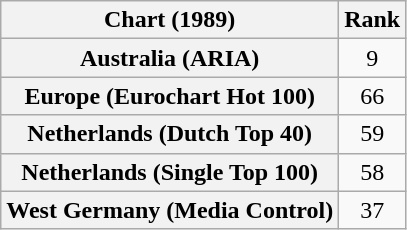<table class="wikitable sortable plainrowheaders">
<tr>
<th scope="col">Chart (1989)</th>
<th scope="col">Rank</th>
</tr>
<tr>
<th scope="row">Australia (ARIA)</th>
<td style="text-align:center;">9</td>
</tr>
<tr>
<th scope="row">Europe (Eurochart Hot 100)</th>
<td style="text-align:center;">66</td>
</tr>
<tr>
<th scope="row">Netherlands (Dutch Top 40)</th>
<td style="text-align:center;">59</td>
</tr>
<tr>
<th scope="row">Netherlands (Single Top 100)</th>
<td style="text-align:center;">58</td>
</tr>
<tr>
<th scope="row">West Germany (Media Control)</th>
<td style="text-align:center;">37</td>
</tr>
</table>
